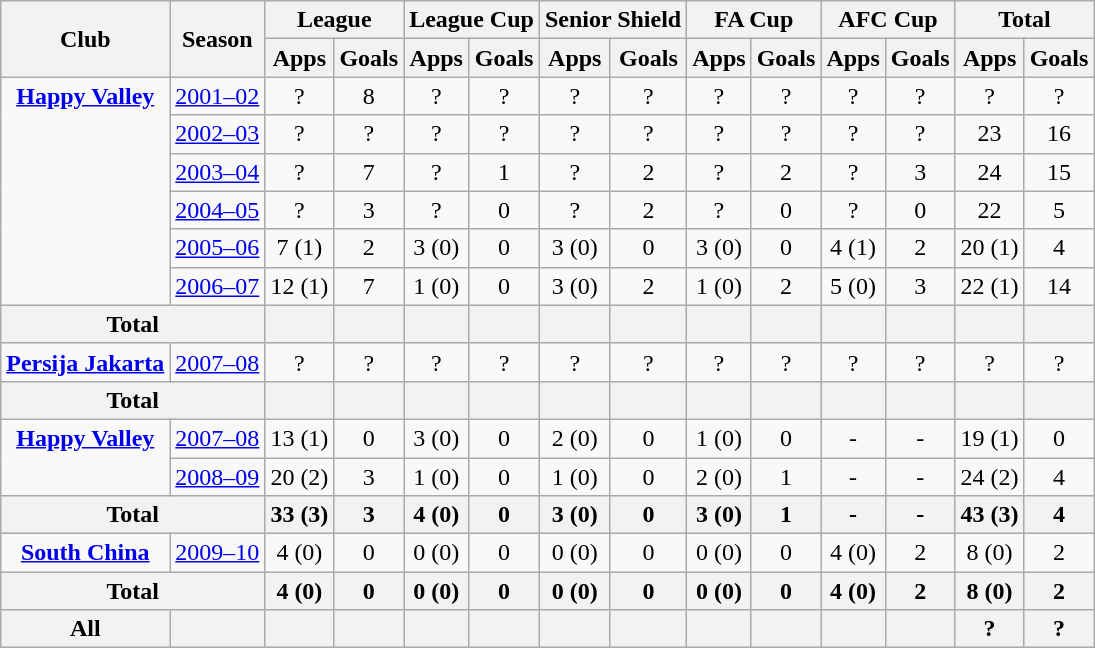<table class="wikitable" style="text-align: center;">
<tr>
<th rowspan=2>Club</th>
<th rowspan=2>Season</th>
<th colspan=2>League</th>
<th colspan=2>League Cup</th>
<th colspan=2>Senior Shield</th>
<th colspan=2>FA Cup</th>
<th colspan=2>AFC Cup</th>
<th colspan=2>Total</th>
</tr>
<tr>
<th>Apps</th>
<th>Goals</th>
<th>Apps</th>
<th>Goals</th>
<th>Apps</th>
<th>Goals</th>
<th>Apps</th>
<th>Goals</th>
<th>Apps</th>
<th>Goals</th>
<th>Apps</th>
<th>Goals</th>
</tr>
<tr>
<td rowspan=6 valign="top"><strong><a href='#'>Happy Valley</a></strong></td>
<td><a href='#'>2001–02</a></td>
<td>?</td>
<td>8</td>
<td>?</td>
<td>?</td>
<td>?</td>
<td>?</td>
<td>?</td>
<td>?</td>
<td>?</td>
<td>?</td>
<td>?</td>
<td>?</td>
</tr>
<tr>
<td><a href='#'>2002–03</a></td>
<td>?</td>
<td>?</td>
<td>?</td>
<td>?</td>
<td>?</td>
<td>?</td>
<td>?</td>
<td>?</td>
<td>?</td>
<td>?</td>
<td>23</td>
<td>16</td>
</tr>
<tr>
<td><a href='#'>2003–04</a></td>
<td>?</td>
<td>7</td>
<td>?</td>
<td>1</td>
<td>?</td>
<td>2</td>
<td>?</td>
<td>2</td>
<td>?</td>
<td>3</td>
<td>24</td>
<td>15</td>
</tr>
<tr>
<td><a href='#'>2004–05</a></td>
<td>?</td>
<td>3</td>
<td>?</td>
<td>0</td>
<td>?</td>
<td>2</td>
<td>?</td>
<td>0</td>
<td>?</td>
<td>0</td>
<td>22</td>
<td>5</td>
</tr>
<tr>
<td><a href='#'>2005–06</a></td>
<td>7 (1)</td>
<td>2</td>
<td>3 (0)</td>
<td>0</td>
<td>3 (0)</td>
<td>0</td>
<td>3 (0)</td>
<td>0</td>
<td>4 (1)</td>
<td>2</td>
<td>20 (1)</td>
<td>4</td>
</tr>
<tr>
<td><a href='#'>2006–07</a></td>
<td>12 (1)</td>
<td>7</td>
<td>1 (0)</td>
<td>0</td>
<td>3 (0)</td>
<td>2</td>
<td>1 (0)</td>
<td>2</td>
<td>5 (0)</td>
<td>3</td>
<td>22 (1)</td>
<td>14</td>
</tr>
<tr>
<th colspan=2>Total</th>
<th></th>
<th></th>
<th></th>
<th></th>
<th></th>
<th></th>
<th></th>
<th></th>
<th></th>
<th></th>
<th></th>
<th></th>
</tr>
<tr>
<td valign="top"><strong><a href='#'>Persija Jakarta</a></strong></td>
<td><a href='#'>2007–08</a></td>
<td>?</td>
<td>?</td>
<td>?</td>
<td>?</td>
<td>?</td>
<td>?</td>
<td>?</td>
<td>?</td>
<td>?</td>
<td>?</td>
<td>?</td>
<td>?</td>
</tr>
<tr>
<th colspan=2>Total</th>
<th></th>
<th></th>
<th></th>
<th></th>
<th></th>
<th></th>
<th></th>
<th></th>
<th></th>
<th></th>
<th></th>
<th></th>
</tr>
<tr>
<td rowspan=2 valign="top"><strong><a href='#'>Happy Valley</a></strong></td>
<td><a href='#'>2007–08</a></td>
<td>13 (1)</td>
<td>0</td>
<td>3 (0)</td>
<td>0</td>
<td>2 (0)</td>
<td>0</td>
<td>1 (0)</td>
<td>0</td>
<td>-</td>
<td>-</td>
<td>19 (1)</td>
<td>0</td>
</tr>
<tr>
<td><a href='#'>2008–09</a></td>
<td>20 (2)</td>
<td>3</td>
<td>1 (0)</td>
<td>0</td>
<td>1 (0)</td>
<td>0</td>
<td>2 (0)</td>
<td>1</td>
<td>-</td>
<td>-</td>
<td>24 (2)</td>
<td>4</td>
</tr>
<tr>
<th colspan=2>Total</th>
<th>33 (3)</th>
<th>3</th>
<th>4 (0)</th>
<th>0</th>
<th>3 (0)</th>
<th>0</th>
<th>3 (0)</th>
<th>1</th>
<th>-</th>
<th>-</th>
<th>43 (3)</th>
<th>4</th>
</tr>
<tr>
<td rowspan=1 valign="top"><strong><a href='#'>South China</a></strong></td>
<td><a href='#'>2009–10</a></td>
<td>4 (0)</td>
<td>0</td>
<td>0 (0)</td>
<td>0</td>
<td>0 (0)</td>
<td>0</td>
<td>0 (0)</td>
<td>0</td>
<td>4 (0)</td>
<td>2</td>
<td>8 (0)</td>
<td>2</td>
</tr>
<tr>
<th colspan=2>Total</th>
<th>4 (0)</th>
<th>0</th>
<th>0 (0)</th>
<th>0</th>
<th>0 (0)</th>
<th>0</th>
<th>0 (0)</th>
<th>0</th>
<th>4 (0)</th>
<th>2</th>
<th>8 (0)</th>
<th>2</th>
</tr>
<tr>
<th>All</th>
<th></th>
<th></th>
<th></th>
<th></th>
<th></th>
<th></th>
<th></th>
<th></th>
<th></th>
<th></th>
<th></th>
<th>?</th>
<th>?</th>
</tr>
</table>
